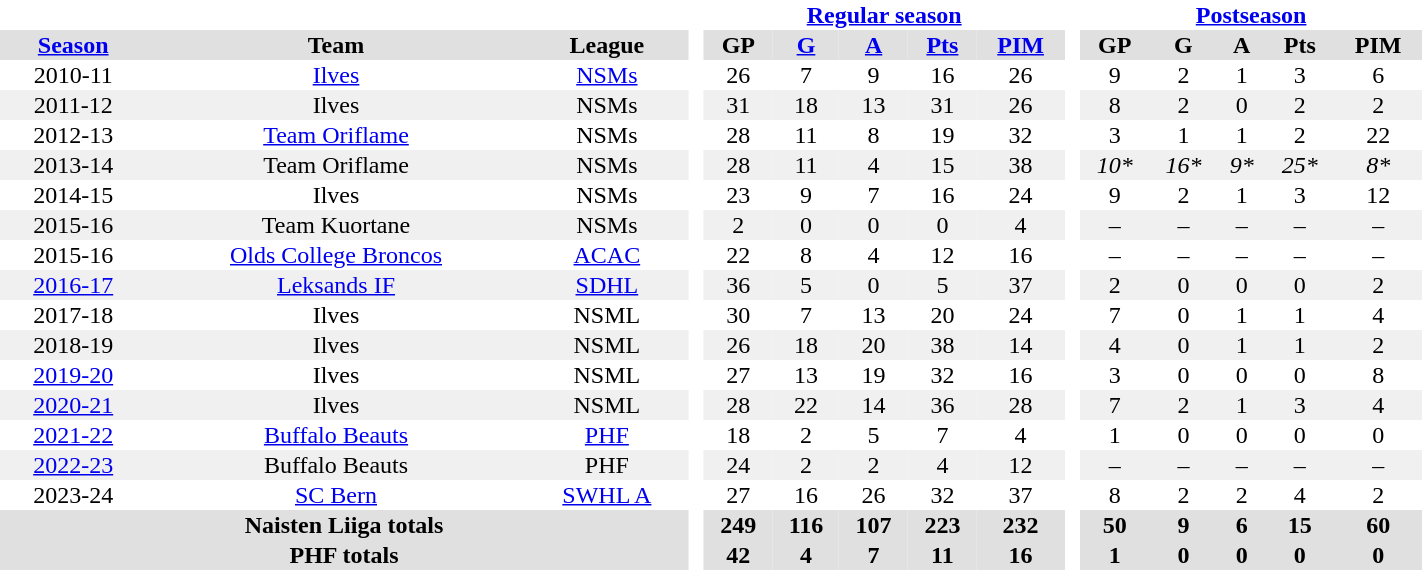<table border="0" cellpadding="1" cellspacing="0" width="75%" style="text-align:center">
<tr>
<th colspan="3" bgcolor="#ffffff"> </th>
<th rowspan="55" bgcolor="#ffffff"> </th>
<th colspan="5"><a href='#'>Regular season</a></th>
<th rowspan="55" bgcolor="#ffffff"> </th>
<th colspan="5"><a href='#'>Postseason</a></th>
</tr>
<tr bgcolor="#e0e0e0">
<th><a href='#'>Season</a></th>
<th>Team</th>
<th>League</th>
<th>GP</th>
<th><a href='#'>G</a></th>
<th><a href='#'>A</a></th>
<th><a href='#'>Pts</a></th>
<th><a href='#'>PIM</a></th>
<th>GP</th>
<th>G</th>
<th>A</th>
<th>Pts</th>
<th>PIM</th>
</tr>
<tr>
<td>2010-11</td>
<td><a href='#'>Ilves</a></td>
<td><a href='#'>NSMs</a></td>
<td>26</td>
<td>7</td>
<td>9</td>
<td>16</td>
<td>26</td>
<td>9</td>
<td>2</td>
<td>1</td>
<td>3</td>
<td>6</td>
</tr>
<tr bgcolor="#f0f0f0">
<td>2011-12</td>
<td>Ilves</td>
<td>NSMs</td>
<td>31</td>
<td>18</td>
<td>13</td>
<td>31</td>
<td>26</td>
<td>8</td>
<td>2</td>
<td>0</td>
<td>2</td>
<td>2</td>
</tr>
<tr>
<td>2012-13</td>
<td><a href='#'>Team Oriflame</a></td>
<td>NSMs</td>
<td>28</td>
<td>11</td>
<td>8</td>
<td>19</td>
<td>32</td>
<td>3</td>
<td>1</td>
<td>1</td>
<td>2</td>
<td>22</td>
</tr>
<tr bgcolor="#f0f0f0">
<td>2013-14</td>
<td>Team Oriflame</td>
<td>NSMs</td>
<td>28</td>
<td>11</td>
<td>4</td>
<td>15</td>
<td>38</td>
<td><em>10*</em></td>
<td><em>16*</em></td>
<td><em>9*</em></td>
<td><em>25*</em></td>
<td><em>8*</em></td>
</tr>
<tr>
<td>2014-15</td>
<td>Ilves</td>
<td>NSMs</td>
<td>23</td>
<td>9</td>
<td>7</td>
<td>16</td>
<td>24</td>
<td>9</td>
<td>2</td>
<td>1</td>
<td>3</td>
<td>12</td>
</tr>
<tr bgcolor="#f0f0f0">
<td>2015-16</td>
<td>Team Kuortane</td>
<td>NSMs</td>
<td>2</td>
<td>0</td>
<td>0</td>
<td>0</td>
<td>4</td>
<td>–</td>
<td>–</td>
<td>–</td>
<td>–</td>
<td>–</td>
</tr>
<tr>
<td>2015-16</td>
<td><a href='#'>Olds College Broncos</a></td>
<td><a href='#'>ACAC</a></td>
<td>22</td>
<td>8</td>
<td>4</td>
<td>12</td>
<td>16</td>
<td>–</td>
<td>–</td>
<td>–</td>
<td>–</td>
<td>–</td>
</tr>
<tr bgcolor="#f0f0f0">
<td><a href='#'>2016-17</a></td>
<td><a href='#'>Leksands IF</a></td>
<td><a href='#'>SDHL</a></td>
<td>36</td>
<td>5</td>
<td>0</td>
<td>5</td>
<td>37</td>
<td>2</td>
<td>0</td>
<td>0</td>
<td>0</td>
<td>2</td>
</tr>
<tr>
<td>2017-18</td>
<td>Ilves</td>
<td>NSML</td>
<td>30</td>
<td>7</td>
<td>13</td>
<td>20</td>
<td>24</td>
<td>7</td>
<td>0</td>
<td>1</td>
<td>1</td>
<td>4</td>
</tr>
<tr bgcolor="#f0f0f0">
<td>2018-19</td>
<td>Ilves</td>
<td>NSML</td>
<td>26</td>
<td>18</td>
<td>20</td>
<td>38</td>
<td>14</td>
<td>4</td>
<td>0</td>
<td>1</td>
<td>1</td>
<td>2</td>
</tr>
<tr>
<td><a href='#'>2019-20</a></td>
<td>Ilves</td>
<td>NSML</td>
<td>27</td>
<td>13</td>
<td>19</td>
<td>32</td>
<td>16</td>
<td>3</td>
<td>0</td>
<td>0</td>
<td>0</td>
<td>8</td>
</tr>
<tr bgcolor="#f0f0f0">
<td><a href='#'>2020-21</a></td>
<td>Ilves</td>
<td>NSML</td>
<td>28</td>
<td>22</td>
<td>14</td>
<td>36</td>
<td>28</td>
<td>7</td>
<td>2</td>
<td>1</td>
<td>3</td>
<td>4</td>
</tr>
<tr>
<td><a href='#'>2021-22</a></td>
<td><a href='#'>Buffalo Beauts</a></td>
<td><a href='#'>PHF</a></td>
<td>18</td>
<td>2</td>
<td>5</td>
<td>7</td>
<td>4</td>
<td>1</td>
<td>0</td>
<td>0</td>
<td>0</td>
<td>0</td>
</tr>
<tr bgcolor="#f0f0f0">
<td><a href='#'>2022-23</a></td>
<td>Buffalo Beauts</td>
<td>PHF</td>
<td>24</td>
<td>2</td>
<td>2</td>
<td>4</td>
<td>12</td>
<td>–</td>
<td>–</td>
<td>–</td>
<td>–</td>
<td>–</td>
</tr>
<tr>
<td>2023-24</td>
<td><a href='#'>SC Bern</a></td>
<td><a href='#'>SWHL A</a></td>
<td>27</td>
<td>16</td>
<td>26</td>
<td>32</td>
<td>37</td>
<td>8</td>
<td>2</td>
<td>2</td>
<td>4</td>
<td>2</td>
</tr>
<tr bgcolor="#e0e0e0">
<th colspan="3">Naisten Liiga totals</th>
<th>249</th>
<th>116</th>
<th>107</th>
<th>223</th>
<th>232</th>
<th>50</th>
<th>9</th>
<th>6</th>
<th>15</th>
<th>60</th>
</tr>
<tr bgcolor="#e0e0e0">
<th colspan="3">PHF totals</th>
<th>42</th>
<th>4</th>
<th>7</th>
<th>11</th>
<th>16</th>
<th>1</th>
<th>0</th>
<th>0</th>
<th>0</th>
<th>0</th>
</tr>
</table>
